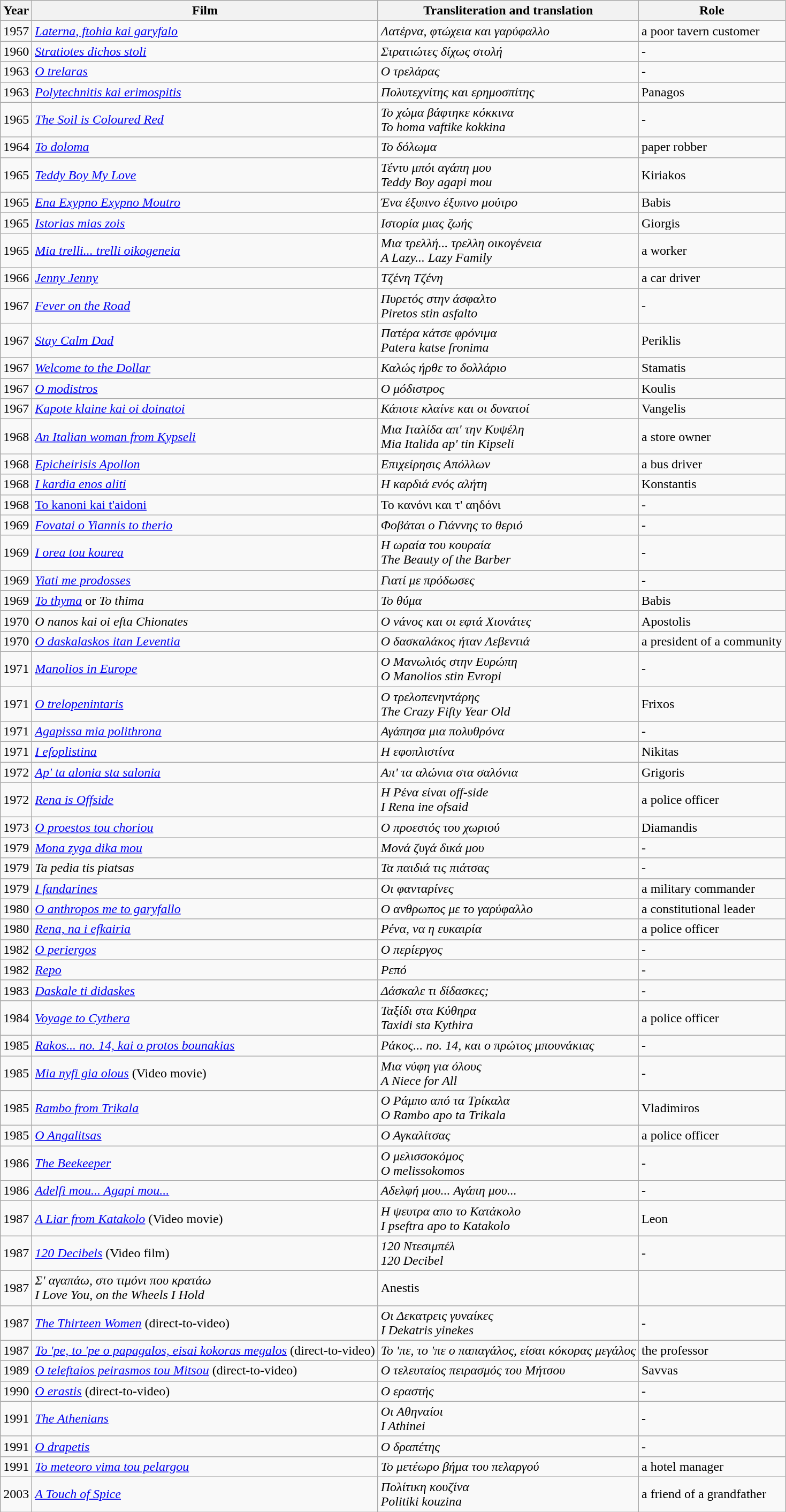<table class="wikitable">
<tr>
<th>Year</th>
<th>Film</th>
<th>Transliteration and translation</th>
<th>Role</th>
</tr>
<tr>
<td>1957</td>
<td><em><a href='#'>Laterna, ftohia kai garyfalo</a></em></td>
<td><em>Λατέρνα, φτώχεια και γαρύφαλλο</em></td>
<td>a poor tavern customer</td>
</tr>
<tr>
<td>1960</td>
<td><em><a href='#'>Stratiotes dichos stoli</a></em></td>
<td><em>Στρατιώτες δίχως στολή</em></td>
<td>-</td>
</tr>
<tr>
<td>1963</td>
<td><em><a href='#'>O trelaras</a></em></td>
<td><em>Ο τρελάρας</em></td>
<td>-</td>
</tr>
<tr>
<td>1963</td>
<td><em><a href='#'>Polytechnitis kai erimospitis</a></em></td>
<td><em>Πολυτεχνίτης και ερημοσπίτης</em></td>
<td>Panagos</td>
</tr>
<tr>
<td>1965</td>
<td><em><a href='#'>The Soil is Coloured Red</a></em></td>
<td><em>Το χώμα βάφτηκε κόκκινα</em><br><em>To homa vaftike kokkina</em></td>
<td>-</td>
</tr>
<tr>
<td>1964</td>
<td><em><a href='#'>To doloma</a></em></td>
<td><em>Το δόλωμα</em></td>
<td>paper robber</td>
</tr>
<tr>
<td>1965</td>
<td><em><a href='#'>Teddy Boy My Love</a></em></td>
<td><em>Τέντυ μπόι αγάπη μου</em><br><em>Teddy Boy agapi mou</em></td>
<td>Kiriakos</td>
</tr>
<tr>
<td>1965</td>
<td><em><a href='#'>Ena Exypno Exypno Moutro</a></em></td>
<td><em>Ένα έξυπνο έξυπνο μούτρο</em></td>
<td>Babis</td>
</tr>
<tr>
<td>1965</td>
<td><em><a href='#'>Istorias mias zois</a></em></td>
<td><em>Ιστορία μιας ζωής</em></td>
<td>Giorgis</td>
</tr>
<tr>
<td>1965</td>
<td><em><a href='#'>Mia trelli... trelli oikogeneia</a></em></td>
<td><em>Μια τρελλή... τρελλη οικογένεια</em><br><em>A Lazy... Lazy Family</em></td>
<td>a worker</td>
</tr>
<tr>
<td>1966</td>
<td><em><a href='#'>Jenny Jenny</a></em></td>
<td><em>Τζένη Τζένη</em></td>
<td>a car driver</td>
</tr>
<tr>
<td>1967</td>
<td><em><a href='#'>Fever on the Road</a></em></td>
<td><em>Πυρετός στην άσφαλτο</em><br><em>Piretos stin asfalto</em></td>
<td>-</td>
</tr>
<tr>
<td>1967</td>
<td><em><a href='#'>Stay Calm Dad</a></em></td>
<td><em>Πατέρα κάτσε φρόνιμα</em><br><em>Patera katse fronima</em></td>
<td>Periklis</td>
</tr>
<tr>
<td>1967</td>
<td><em><a href='#'>Welcome to the Dollar</a></em></td>
<td><em>Καλώς ήρθε το δολλάριο</em></td>
<td>Stamatis</td>
</tr>
<tr>
<td>1967</td>
<td><em><a href='#'>O modistros</a></em></td>
<td><em>Ο μόδιστρος</em></td>
<td>Koulis</td>
</tr>
<tr>
<td>1967</td>
<td><em><a href='#'>Kapote klaine kai oi doinatoi</a></em></td>
<td><em>Κάποτε κλαίνε και οι δυνατοί</em></td>
<td>Vangelis</td>
</tr>
<tr>
<td>1968</td>
<td><em><a href='#'>An Italian woman from Kypseli</a></em></td>
<td><em>Μια Ιταλίδα απ' την Κυψέλη</em><br><em>Mia Italida ap' tin Kipseli</em></td>
<td>a store owner</td>
</tr>
<tr>
<td>1968</td>
<td><em><a href='#'>Epicheirisis Apollon</a></em></td>
<td><em>Επιχείρησις Απόλλων</em></td>
<td>a bus driver</td>
</tr>
<tr>
<td>1968</td>
<td><em><a href='#'>I kardia enos aliti</a></em></td>
<td><em>Η καρδιά ενός αλήτη</em></td>
<td>Konstantis</td>
</tr>
<tr>
<td>1968</td>
<td><a href='#'>To kanoni kai t'aidoni</a></td>
<td>Το κανόνι και τ' αηδόνι</td>
<td>-</td>
</tr>
<tr>
<td>1969</td>
<td><em><a href='#'>Fovatai o Yiannis to therio</a></em></td>
<td><em>Φοβάται ο Γιάννης το θεριό</em></td>
<td>-</td>
</tr>
<tr>
<td>1969</td>
<td><em><a href='#'>I orea tou kourea</a></em></td>
<td><em>Η ωραία του κουραία</em><br><em>The Beauty of the Barber</em></td>
<td>-</td>
</tr>
<tr>
<td>1969</td>
<td><em><a href='#'>Yiati me prodosses</a></em></td>
<td><em>Γιατί με πρόδωσες</em></td>
<td>-</td>
</tr>
<tr>
<td>1969</td>
<td><em><a href='#'>To thyma</a></em> or <em>To thima</em></td>
<td><em>Το θύμα</em></td>
<td>Babis</td>
</tr>
<tr>
<td>1970</td>
<td><em>O nanos kai oi efta Chionates</em></td>
<td><em>Ο νάνος και οι εφτά Χιονάτες</em></td>
<td>Apostolis</td>
</tr>
<tr>
<td>1970</td>
<td><em><a href='#'>O daskalaskos itan Leventia</a></em></td>
<td><em>Ο δασκαλάκος ήταν Λεβεντιά</em></td>
<td>a president of a community</td>
</tr>
<tr>
<td>1971</td>
<td><em><a href='#'>Manolios in Europe</a></em></td>
<td><em>Ο Μανωλιός στην Ευρώπη</em><br><em>O Manolios stin Evropi</em></td>
<td>-</td>
</tr>
<tr>
<td>1971</td>
<td><em><a href='#'>O trelopenintaris</a></em></td>
<td><em>Ο τρελοπενηντάρης</em><br><em>The Crazy Fifty Year Old</em></td>
<td>Frixos</td>
</tr>
<tr>
<td>1971</td>
<td><em><a href='#'>Agapissa mia polithrona</a></em></td>
<td><em>Αγάπησα μια πολυθρόνα</em></td>
<td>-</td>
</tr>
<tr>
<td>1971</td>
<td><em><a href='#'>I efoplistina</a></em></td>
<td><em>Η εφοπλιστίνα</em></td>
<td>Nikitas</td>
</tr>
<tr>
<td>1972</td>
<td><em><a href='#'>Ap' ta alonia sta salonia</a></em></td>
<td><em>Απ' τα αλώνια στα σαλόνια</em></td>
<td>Grigoris</td>
</tr>
<tr>
<td>1972</td>
<td><em><a href='#'>Rena is Offside</a></em></td>
<td><em>Η Ρένα είναι off-side</em><br><em>I Rena ine ofsaid</em></td>
<td>a police officer</td>
</tr>
<tr>
<td>1973</td>
<td><em><a href='#'>O proestos tou choriou</a></em></td>
<td><em>Ο προεστός του χωριού</em></td>
<td>Diamandis</td>
</tr>
<tr>
<td>1979</td>
<td><em><a href='#'>Mona zyga dika mou</a></em></td>
<td><em>Μονά ζυγά δικά μου</em></td>
<td>-</td>
</tr>
<tr>
<td>1979</td>
<td><em>Ta pedia tis piatsas</em></td>
<td><em>Τα παιδιά τις πιάτσας</em></td>
<td>-</td>
</tr>
<tr>
<td>1979</td>
<td><em><a href='#'>I fandarines</a></em></td>
<td><em>Οι φανταρίνες</em></td>
<td>a military commander</td>
</tr>
<tr>
<td>1980</td>
<td><em><a href='#'>O anthropos me to garyfallo</a></em></td>
<td><em>Ο ανθρωπος με το γαρύφαλλο</em></td>
<td>a constitutional leader</td>
</tr>
<tr>
<td>1980</td>
<td><em><a href='#'>Rena, na i efkairia</a></em></td>
<td><em>Ρένα, να η ευκαιρία</em></td>
<td>a police officer</td>
</tr>
<tr>
<td>1982</td>
<td><em><a href='#'>O periergos</a></em></td>
<td><em>Ο περίεργος</em></td>
<td>-</td>
</tr>
<tr>
<td>1982</td>
<td><em><a href='#'>Repo</a></em></td>
<td><em>Ρεπό</em></td>
<td>-</td>
</tr>
<tr>
<td>1983</td>
<td><em><a href='#'>Daskale ti didaskes</a></em></td>
<td><em>Δάσκαλε τι δίδασκες;</em></td>
<td>-</td>
</tr>
<tr>
<td>1984</td>
<td><em><a href='#'>Voyage to Cythera</a></em></td>
<td><em>Ταξίδι στα Κύθηρα</em><br><em>Taxidi sta Kythira</em></td>
<td>a police officer</td>
</tr>
<tr>
<td>1985</td>
<td><em><a href='#'>Rakos... no. 14, kai o protos bounakias</a></em></td>
<td><em>Ράκος... no. 14, και ο πρώτος μπουνάκιας</em></td>
<td>-</td>
</tr>
<tr>
<td>1985</td>
<td><em><a href='#'>Mia nyfi gia olous</a></em> (Video movie)</td>
<td><em>Μια νύφη για όλους</em><br><em>A Niece for All</em></td>
<td>-</td>
</tr>
<tr>
<td>1985</td>
<td><em><a href='#'>Rambo from Trikala</a></em></td>
<td><em>Ο Ράμπο από τα Τρίκαλα</em><br><em>O Rambo apo ta Trikala</em></td>
<td>Vladimiros</td>
</tr>
<tr>
<td>1985</td>
<td><em><a href='#'>O Angalitsas</a></em></td>
<td><em>Ο Αγκαλίτσας</em></td>
<td>a police officer</td>
</tr>
<tr>
<td>1986</td>
<td><em><a href='#'>The Beekeeper</a></em></td>
<td><em>Ο μελισσοκόμος</em><br><em>O melissokomos</em></td>
<td>-</td>
</tr>
<tr>
<td>1986</td>
<td><em><a href='#'>Adelfi mou... Agapi mou...</a></em></td>
<td><em>Αδελφή μου... Αγάπη μου...</em></td>
<td>-</td>
</tr>
<tr>
<td>1987</td>
<td><em><a href='#'>A Liar from Katakolo</a></em> (Video movie)</td>
<td><em>Η ψευτρα απο το Κατάκολο</em><br><em>I pseftra apo to Katakolo</em></td>
<td>Leon</td>
</tr>
<tr>
<td>1987</td>
<td><em><a href='#'>120 Decibels</a></em> (Video film)</td>
<td><em>120 Ντεσιμπέλ</em><br><em>120 Decibel</em></td>
<td>-</td>
</tr>
<tr>
<td>1987</td>
<td><em>Σ' αγαπάω, στο τιμόνι που κρατάω</em><br><em>I Love You, on the Wheels I Hold</em></td>
<td>Anestis</td>
</tr>
<tr>
<td>1987</td>
<td><em><a href='#'>The Thirteen Women</a></em> (direct-to-video)</td>
<td><em>Οι Δεκατρεις γυναίκες</em><br><em>I Dekatris yinekes</em></td>
<td>-</td>
</tr>
<tr>
<td>1987</td>
<td><em><a href='#'>To 'pe, to 'pe o papagalos, eisai kokoras megalos</a></em> (direct-to-video)</td>
<td><em>Το 'πε, το 'πε ο παπαγάλος, είσαι κόκορας μεγάλος</em></td>
<td>the professor</td>
</tr>
<tr>
<td>1989</td>
<td><em><a href='#'>O teleftaios peirasmos tou Mitsou</a></em> (direct-to-video)</td>
<td><em>Ο τελευταίος πειρασμός του Μήτσου</em></td>
<td>Savvas</td>
</tr>
<tr>
<td>1990</td>
<td><em><a href='#'>O erastis</a></em> (direct-to-video)</td>
<td><em>Ο εραστής</em></td>
<td>-</td>
</tr>
<tr>
<td>1991</td>
<td><em><a href='#'>The Athenians</a></em></td>
<td><em>Οι Αθηναίοι</em><br><em>I Athinei</em></td>
<td>-</td>
</tr>
<tr>
<td>1991</td>
<td><em><a href='#'>O drapetis</a></em></td>
<td><em>Ο δραπέτης</em></td>
<td>-</td>
</tr>
<tr>
<td>1991</td>
<td><em><a href='#'>To meteoro vima tou pelargou</a></em></td>
<td><em>Το μετέωρο βήμα του πελαργού</em></td>
<td>a hotel manager</td>
</tr>
<tr>
<td>2003</td>
<td><em><a href='#'>A Touch of Spice</a></em></td>
<td><em>Πολίτικη κουζίνα</em><br><em>Politiki kouzina</em></td>
<td>a friend of a grandfather</td>
</tr>
</table>
